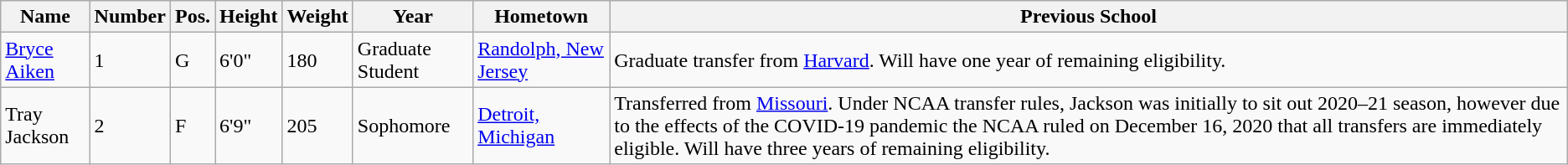<table class="wikitable sortable" border="1">
<tr>
<th>Name</th>
<th>Number</th>
<th>Pos.</th>
<th>Height</th>
<th>Weight</th>
<th>Year</th>
<th>Hometown</th>
<th class="unsortable">Previous School</th>
</tr>
<tr>
<td><a href='#'>Bryce Aiken</a></td>
<td>1</td>
<td>G</td>
<td>6'0"</td>
<td>180</td>
<td>Graduate Student</td>
<td><a href='#'>Randolph, New Jersey</a></td>
<td>Graduate transfer from <a href='#'>Harvard</a>. Will have one year of remaining eligibility.</td>
</tr>
<tr>
<td>Tray Jackson</td>
<td>2</td>
<td>F</td>
<td>6'9"</td>
<td>205</td>
<td>Sophomore</td>
<td><a href='#'>Detroit, Michigan</a></td>
<td>Transferred from <a href='#'>Missouri</a>. Under NCAA transfer rules, Jackson was initially to sit out 2020–21 season, however due to the effects of the COVID-19 pandemic the NCAA ruled on December 16, 2020 that all transfers are immediately eligible. Will have three years of remaining eligibility.</td>
</tr>
</table>
